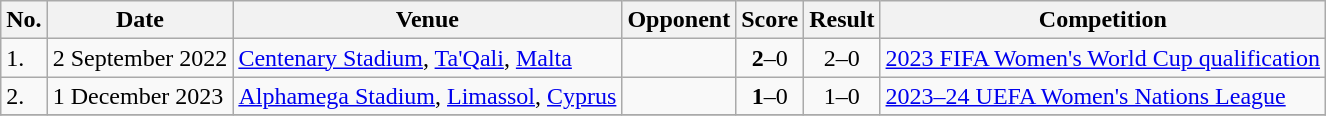<table class="wikitable">
<tr>
<th>No.</th>
<th>Date</th>
<th>Venue</th>
<th>Opponent</th>
<th>Score</th>
<th>Result</th>
<th>Competition</th>
</tr>
<tr>
<td>1.</td>
<td>2 September 2022</td>
<td><a href='#'>Centenary Stadium</a>, <a href='#'>Ta'Qali</a>, <a href='#'>Malta</a></td>
<td></td>
<td align=center><strong>2</strong>–0</td>
<td align=center>2–0</td>
<td><a href='#'>2023 FIFA Women's World Cup qualification</a></td>
</tr>
<tr>
<td>2.</td>
<td>1 December 2023</td>
<td><a href='#'>Alphamega Stadium</a>, <a href='#'>Limassol</a>, <a href='#'>Cyprus</a></td>
<td></td>
<td align=center><strong>1</strong>–0</td>
<td align=center>1–0</td>
<td><a href='#'>2023–24 UEFA Women's Nations League</a></td>
</tr>
<tr>
</tr>
</table>
